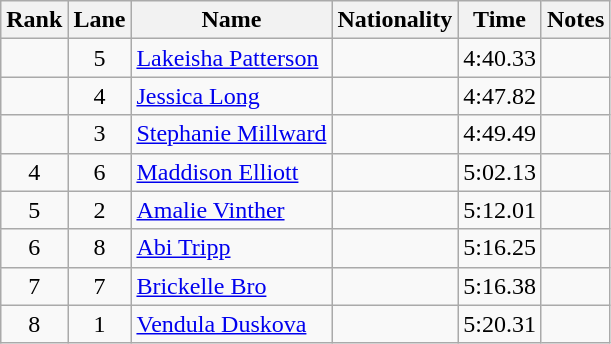<table class="wikitable sortable" style="text-align:center">
<tr>
<th>Rank</th>
<th>Lane</th>
<th>Name</th>
<th>Nationality</th>
<th>Time</th>
<th>Notes</th>
</tr>
<tr>
<td></td>
<td>5</td>
<td style="text-align:left"><a href='#'>Lakeisha Patterson</a></td>
<td style="text-align:left"></td>
<td>4:40.33</td>
<td></td>
</tr>
<tr>
<td></td>
<td>4</td>
<td style="text-align:left"><a href='#'>Jessica Long</a></td>
<td style="text-align:left"></td>
<td>4:47.82</td>
<td></td>
</tr>
<tr>
<td></td>
<td>3</td>
<td style="text-align:left"><a href='#'>Stephanie Millward</a></td>
<td style="text-align:left"></td>
<td>4:49.49</td>
<td></td>
</tr>
<tr>
<td>4</td>
<td>6</td>
<td style="text-align:left"><a href='#'>Maddison Elliott</a></td>
<td style="text-align:left"></td>
<td>5:02.13</td>
<td></td>
</tr>
<tr>
<td>5</td>
<td>2</td>
<td style="text-align:left"><a href='#'>Amalie Vinther</a></td>
<td style="text-align:left"></td>
<td>5:12.01</td>
<td></td>
</tr>
<tr>
<td>6</td>
<td>8</td>
<td style="text-align:left"><a href='#'>Abi Tripp</a></td>
<td style="text-align:left"></td>
<td>5:16.25</td>
<td></td>
</tr>
<tr>
<td>7</td>
<td>7</td>
<td style="text-align:left"><a href='#'>Brickelle Bro</a></td>
<td style="text-align:left"></td>
<td>5:16.38</td>
<td></td>
</tr>
<tr>
<td>8</td>
<td>1</td>
<td style="text-align:left"><a href='#'>Vendula Duskova</a></td>
<td style="text-align:left"></td>
<td>5:20.31</td>
<td></td>
</tr>
</table>
